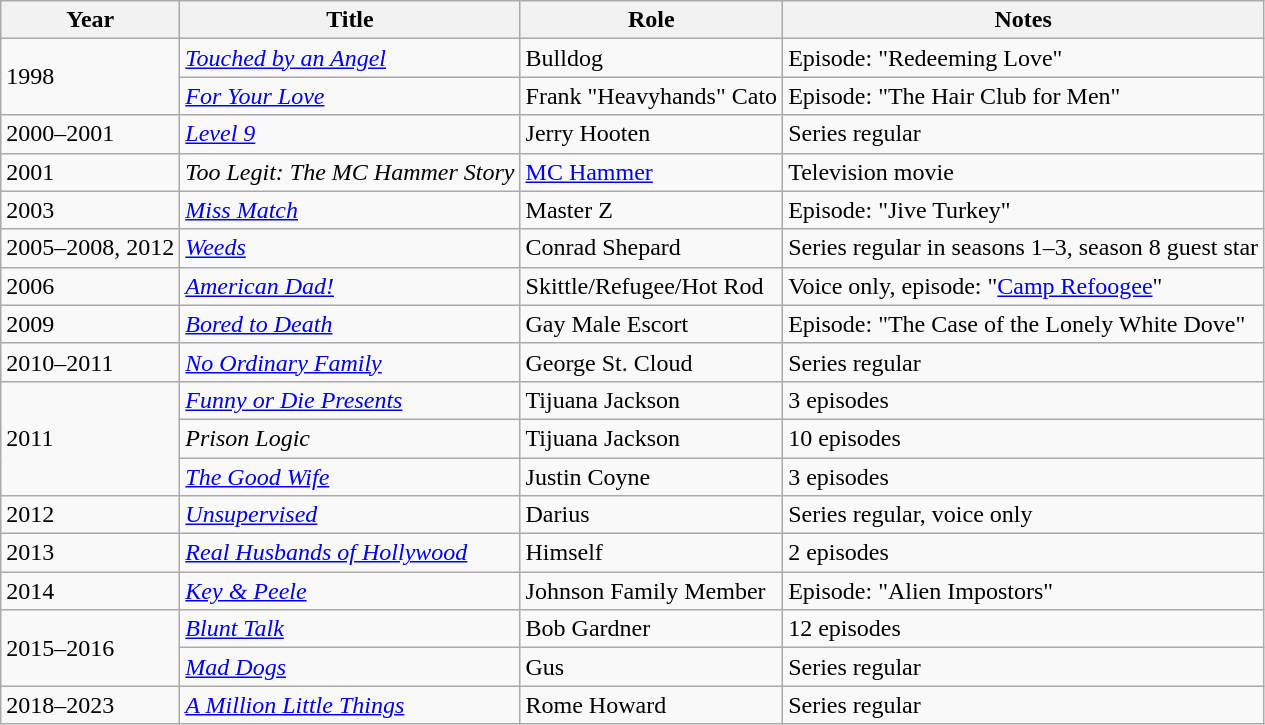<table class="wikitable sortable">
<tr>
<th>Year</th>
<th>Title</th>
<th>Role</th>
<th>Notes</th>
</tr>
<tr>
<td rowspan="2">1998</td>
<td><em><a href='#'>Touched by an Angel</a></em></td>
<td>Bulldog</td>
<td>Episode: "Redeeming Love"</td>
</tr>
<tr>
<td><em><a href='#'>For Your Love</a></em></td>
<td>Frank "Heavyhands" Cato</td>
<td>Episode: "The Hair Club for Men"</td>
</tr>
<tr>
<td>2000–2001</td>
<td><em><a href='#'>Level 9</a></em></td>
<td>Jerry Hooten</td>
<td>Series regular</td>
</tr>
<tr>
<td>2001</td>
<td><em>Too Legit: The MC Hammer Story</em></td>
<td><a href='#'>MC Hammer</a></td>
<td>Television movie</td>
</tr>
<tr>
<td>2003</td>
<td><em><a href='#'>Miss Match</a></em></td>
<td>Master Z</td>
<td>Episode: "Jive Turkey"</td>
</tr>
<tr>
<td>2005–2008, 2012</td>
<td><em><a href='#'>Weeds</a></em></td>
<td>Conrad Shepard</td>
<td>Series regular in seasons 1–3, season 8 guest star</td>
</tr>
<tr>
<td>2006</td>
<td><em><a href='#'>American Dad!</a></em></td>
<td>Skittle/Refugee/Hot Rod</td>
<td>Voice only, episode: "<a href='#'>Camp Refoogee</a>"</td>
</tr>
<tr>
<td>2009</td>
<td><em><a href='#'>Bored to Death</a></em></td>
<td>Gay Male Escort</td>
<td>Episode: "The Case of the Lonely White Dove"</td>
</tr>
<tr>
<td>2010–2011</td>
<td><em><a href='#'>No Ordinary Family</a></em></td>
<td>George St. Cloud</td>
<td>Series regular</td>
</tr>
<tr>
<td rowspan="3">2011</td>
<td><em><a href='#'>Funny or Die Presents</a></em></td>
<td>Tijuana Jackson</td>
<td>3 episodes</td>
</tr>
<tr>
<td><em>Prison Logic</em></td>
<td>Tijuana Jackson</td>
<td>10 episodes</td>
</tr>
<tr>
<td><em><a href='#'>The Good Wife</a></em></td>
<td>Justin Coyne</td>
<td>3 episodes</td>
</tr>
<tr>
<td>2012</td>
<td><em><a href='#'>Unsupervised</a></em></td>
<td>Darius</td>
<td>Series regular, voice only</td>
</tr>
<tr>
<td>2013</td>
<td><em><a href='#'>Real Husbands of Hollywood</a></em></td>
<td>Himself</td>
<td>2 episodes</td>
</tr>
<tr>
<td>2014</td>
<td><em><a href='#'>Key & Peele</a></em></td>
<td>Johnson Family Member</td>
<td>Episode: "Alien Impostors"</td>
</tr>
<tr>
<td rowspan="2">2015–2016</td>
<td><em><a href='#'>Blunt Talk</a></em></td>
<td>Bob Gardner</td>
<td>12 episodes</td>
</tr>
<tr>
<td><em><a href='#'>Mad Dogs</a></em></td>
<td>Gus</td>
<td>Series regular</td>
</tr>
<tr>
<td>2018–2023</td>
<td><em><a href='#'>A Million Little Things</a></em></td>
<td>Rome Howard</td>
<td>Series regular</td>
</tr>
</table>
